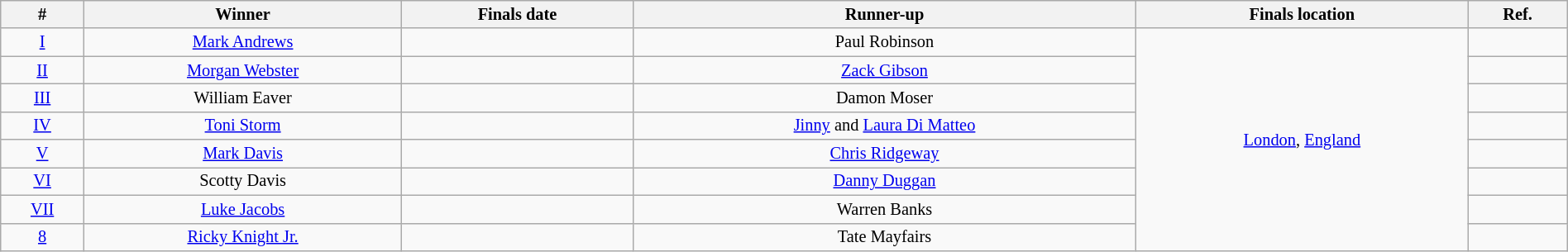<table class="sortable wikitable succession-box" style="font-size:85%; text-align:center;" width="100%">
<tr>
<th>#</th>
<th>Winner</th>
<th>Finals date</th>
<th>Runner-up</th>
<th>Finals location</th>
<th>Ref.</th>
</tr>
<tr>
<td><a href='#'>I</a></td>
<td><a href='#'>Mark Andrews</a></td>
<td></td>
<td>Paul Robinson</td>
<td rowspan="8"><a href='#'>London</a>, <a href='#'>England</a></td>
<td></td>
</tr>
<tr>
<td><a href='#'>II</a></td>
<td><a href='#'>Morgan Webster</a></td>
<td></td>
<td><a href='#'>Zack Gibson</a></td>
<td></td>
</tr>
<tr>
<td><a href='#'>III</a></td>
<td>William Eaver</td>
<td></td>
<td>Damon Moser</td>
<td></td>
</tr>
<tr>
<td><a href='#'>IV</a></td>
<td><a href='#'>Toni Storm</a></td>
<td></td>
<td><a href='#'>Jinny</a> and <a href='#'>Laura Di Matteo</a></td>
<td></td>
</tr>
<tr>
<td><a href='#'>V</a></td>
<td><a href='#'>Mark Davis</a></td>
<td></td>
<td><a href='#'>Chris Ridgeway</a></td>
<td></td>
</tr>
<tr>
<td><a href='#'>VI</a></td>
<td>Scotty Davis</td>
<td></td>
<td><a href='#'>Danny Duggan</a></td>
<td></td>
</tr>
<tr>
<td><a href='#'>VII</a></td>
<td><a href='#'>Luke Jacobs</a></td>
<td></td>
<td>Warren Banks</td>
<td></td>
</tr>
<tr>
<td><a href='#'>8</a></td>
<td><a href='#'>Ricky Knight Jr.</a></td>
<td></td>
<td>Tate Mayfairs</td>
<td></td>
</tr>
</table>
